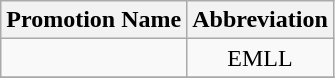<table class="wikitable">
<tr>
<th>Promotion Name</th>
<th>Abbreviation</th>
</tr>
<tr>
<td></td>
<td align=center>EMLL</td>
</tr>
<tr>
</tr>
</table>
